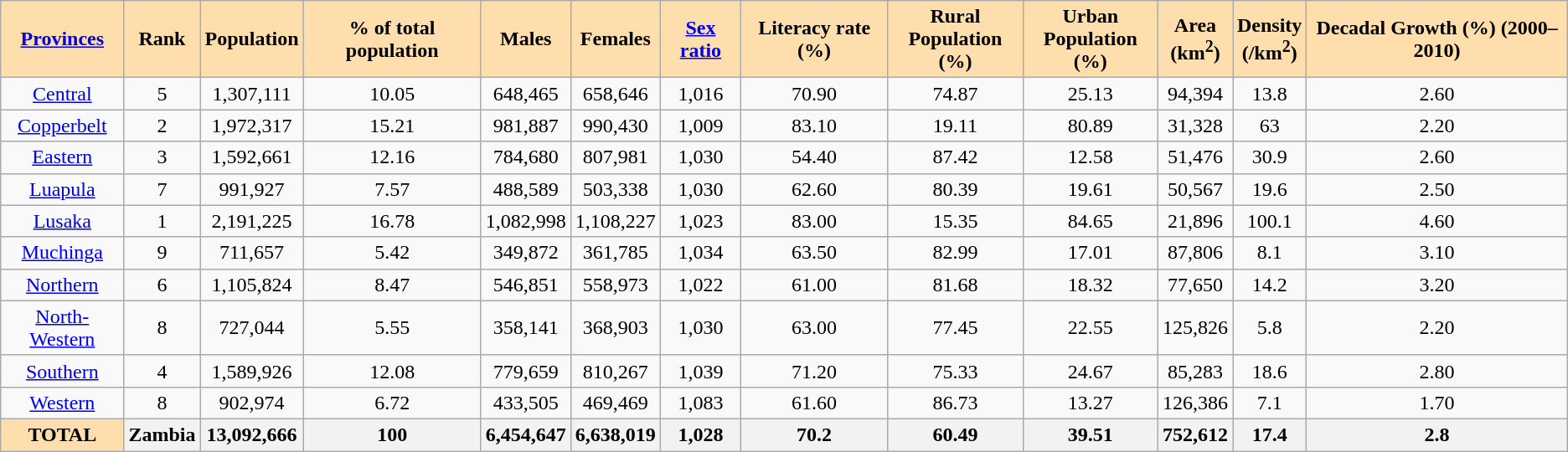<table class="wikitable sortable collapsible" style="text-align: center;">
<tr>
<th style="background:navajowhite;"><a href='#'>Provinces</a></th>
<th style="background:navajowhite;">Rank</th>
<th style="background:navajowhite;">Population</th>
<th style="background:navajowhite;">% of total population</th>
<th style="background:navajowhite;">Males</th>
<th style="background:navajowhite;">Females</th>
<th style="background:navajowhite;"><a href='#'>Sex ratio</a></th>
<th style="background:navajowhite;">Literacy rate (%)</th>
<th style="background:navajowhite;">Rural <br> Population (%)</th>
<th style="background:navajowhite;">Urban<br> Population (%)</th>
<th style="background:navajowhite;">Area <br> (km<sup>2</sup>)</th>
<th style="background:navajowhite;">Density <br> (/km<sup>2</sup>)</th>
<th style="background:navajowhite;">Decadal Growth (%) (2000–2010)</th>
</tr>
<tr>
<td><a href='#'>Central</a></td>
<td>5</td>
<td>1,307,111</td>
<td>10.05</td>
<td>648,465</td>
<td>658,646</td>
<td>1,016</td>
<td>70.90</td>
<td>74.87</td>
<td>25.13</td>
<td>94,394</td>
<td>13.8</td>
<td>2.60</td>
</tr>
<tr>
<td><a href='#'>Copperbelt</a></td>
<td>2</td>
<td>1,972,317</td>
<td>15.21</td>
<td>981,887</td>
<td>990,430</td>
<td>1,009</td>
<td>83.10</td>
<td>19.11</td>
<td>80.89</td>
<td>31,328</td>
<td>63</td>
<td>2.20</td>
</tr>
<tr>
<td><a href='#'>Eastern</a></td>
<td>3</td>
<td>1,592,661</td>
<td>12.16</td>
<td>784,680</td>
<td>807,981</td>
<td>1,030</td>
<td>54.40</td>
<td>87.42</td>
<td>12.58</td>
<td>51,476</td>
<td>30.9</td>
<td>2.60</td>
</tr>
<tr>
<td><a href='#'>Luapula</a></td>
<td>7</td>
<td>991,927</td>
<td>7.57</td>
<td>488,589</td>
<td>503,338</td>
<td>1,030</td>
<td>62.60</td>
<td>80.39</td>
<td>19.61</td>
<td>50,567</td>
<td>19.6</td>
<td>2.50</td>
</tr>
<tr>
<td><a href='#'>Lusaka</a></td>
<td>1</td>
<td>2,191,225</td>
<td>16.78</td>
<td>1,082,998</td>
<td>1,108,227</td>
<td>1,023</td>
<td>83.00</td>
<td>15.35</td>
<td>84.65</td>
<td>21,896</td>
<td>100.1</td>
<td>4.60</td>
</tr>
<tr>
<td><a href='#'>Muchinga</a></td>
<td>9</td>
<td>711,657</td>
<td>5.42</td>
<td>349,872</td>
<td>361,785</td>
<td>1,034</td>
<td>63.50</td>
<td>82.99</td>
<td>17.01</td>
<td>87,806</td>
<td>8.1</td>
<td>3.10</td>
</tr>
<tr>
<td><a href='#'>Northern</a></td>
<td>6</td>
<td>1,105,824</td>
<td>8.47</td>
<td>546,851</td>
<td>558,973</td>
<td>1,022</td>
<td>61.00</td>
<td>81.68</td>
<td>18.32</td>
<td>77,650</td>
<td>14.2</td>
<td>3.20</td>
</tr>
<tr>
<td><a href='#'>North-Western</a></td>
<td>8</td>
<td>727,044</td>
<td>5.55</td>
<td>358,141</td>
<td>368,903</td>
<td>1,030</td>
<td>63.00</td>
<td>77.45</td>
<td>22.55</td>
<td>125,826</td>
<td>5.8</td>
<td>2.20</td>
</tr>
<tr>
<td><a href='#'>Southern</a></td>
<td>4</td>
<td>1,589,926</td>
<td>12.08</td>
<td>779,659</td>
<td>810,267</td>
<td>1,039</td>
<td>71.20</td>
<td>75.33</td>
<td>24.67</td>
<td>85,283</td>
<td>18.6</td>
<td>2.80</td>
</tr>
<tr>
<td><a href='#'>Western</a></td>
<td>8</td>
<td>902,974</td>
<td>6.72</td>
<td>433,505</td>
<td>469,469</td>
<td>1,083</td>
<td>61.60</td>
<td>86.73</td>
<td>13.27</td>
<td>126,386</td>
<td>7.1</td>
<td>1.70</td>
</tr>
<tr>
<th style="background:navajowhite;"><strong>TOTAL</strong></th>
<th style="text-align:left;"><strong>Zambia</strong></th>
<th><strong>13,092,666</strong></th>
<th><strong>100</strong></th>
<th><strong>6,454,647</strong></th>
<th><strong>6,638,019</strong></th>
<th><strong>1,028</strong></th>
<th><strong>70.2</strong></th>
<th><strong>60.49</strong></th>
<th><strong>39.51</strong></th>
<th><strong>752,612</strong></th>
<th><strong>17.4</strong></th>
<th><strong>2.8</strong></th>
</tr>
</table>
